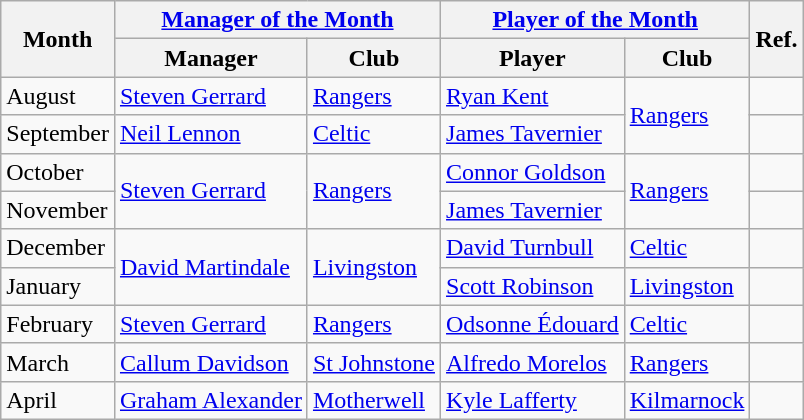<table class="wikitable">
<tr>
<th rowspan="2">Month</th>
<th colspan="2"><a href='#'>Manager of the Month</a></th>
<th colspan="2"><a href='#'>Player of the Month</a></th>
<th rowspan="2">Ref.</th>
</tr>
<tr>
<th>Manager</th>
<th>Club</th>
<th>Player</th>
<th>Club</th>
</tr>
<tr>
<td>August</td>
<td> <a href='#'>Steven Gerrard</a></td>
<td><a href='#'>Rangers</a></td>
<td> <a href='#'>Ryan Kent</a></td>
<td rowspan="2"><a href='#'>Rangers</a></td>
<td></td>
</tr>
<tr>
<td>September</td>
<td> <a href='#'>Neil Lennon</a></td>
<td><a href='#'>Celtic</a></td>
<td> <a href='#'>James Tavernier</a></td>
<td></td>
</tr>
<tr>
<td>October</td>
<td rowspan="2"> <a href='#'>Steven Gerrard</a></td>
<td rowspan="2"><a href='#'>Rangers</a></td>
<td> <a href='#'>Connor Goldson</a></td>
<td rowspan="2"><a href='#'>Rangers</a></td>
<td></td>
</tr>
<tr>
<td>November</td>
<td> <a href='#'>James Tavernier</a></td>
<td></td>
</tr>
<tr>
<td>December</td>
<td rowspan="2"> <a href='#'>David Martindale</a></td>
<td rowspan="2"><a href='#'>Livingston</a></td>
<td> <a href='#'>David Turnbull</a></td>
<td><a href='#'>Celtic</a></td>
<td></td>
</tr>
<tr>
<td>January</td>
<td> <a href='#'>Scott Robinson</a></td>
<td><a href='#'>Livingston</a></td>
<td></td>
</tr>
<tr>
<td>February</td>
<td> <a href='#'>Steven Gerrard</a></td>
<td><a href='#'>Rangers</a></td>
<td> <a href='#'>Odsonne Édouard</a></td>
<td><a href='#'>Celtic</a></td>
<td></td>
</tr>
<tr>
<td>March</td>
<td> <a href='#'>Callum Davidson</a></td>
<td><a href='#'>St Johnstone</a></td>
<td> <a href='#'>Alfredo Morelos</a></td>
<td><a href='#'>Rangers</a></td>
<td></td>
</tr>
<tr>
<td>April</td>
<td> <a href='#'>Graham Alexander</a></td>
<td><a href='#'>Motherwell</a></td>
<td> <a href='#'>Kyle Lafferty</a></td>
<td><a href='#'>Kilmarnock</a></td>
<td></td>
</tr>
</table>
